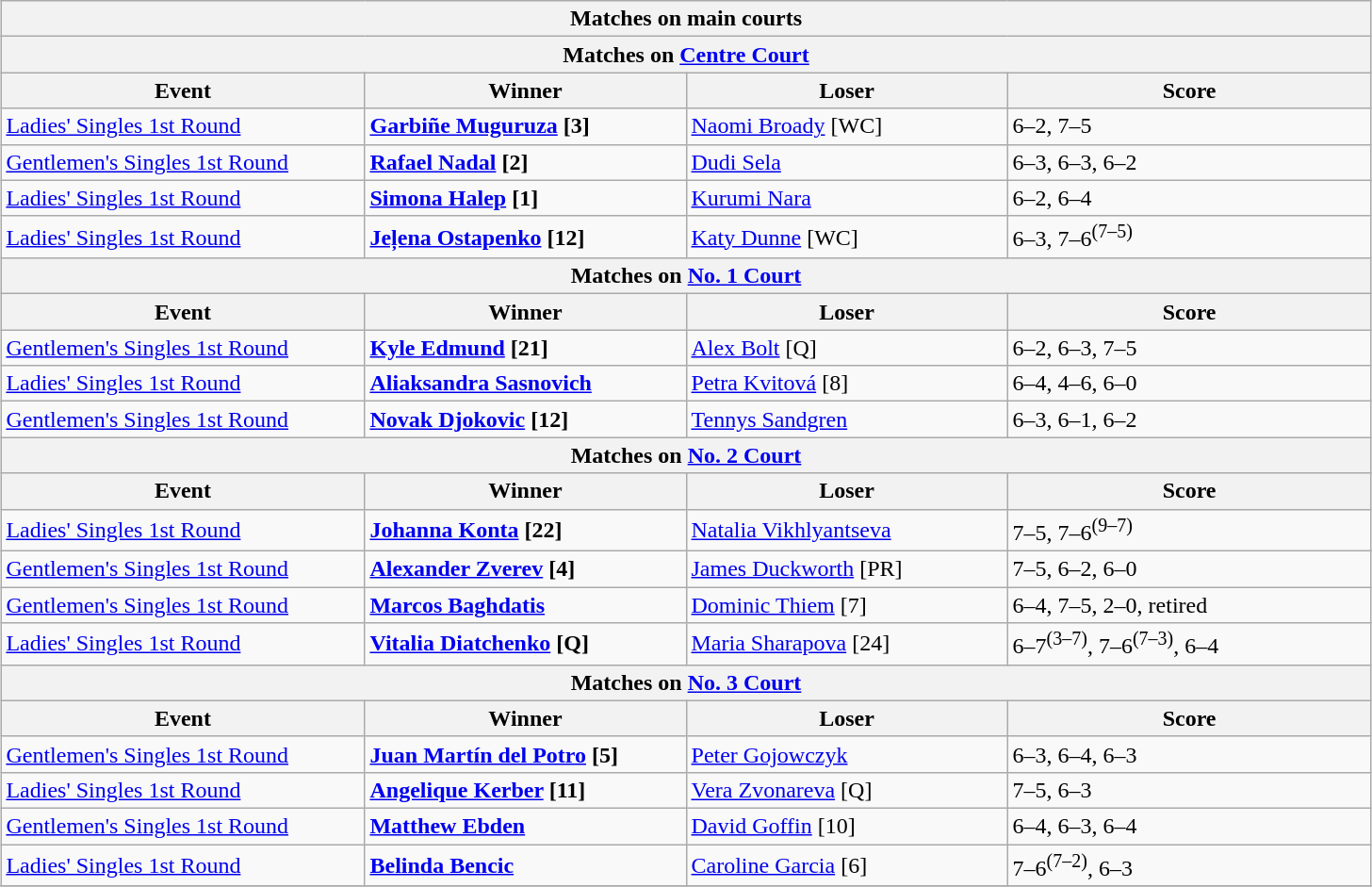<table class="wikitable collapsible uncollapsed" style="margin:auto;">
<tr>
<th colspan="4" style="white-space:nowrap;">Matches on main courts</th>
</tr>
<tr>
<th colspan="4">Matches on <a href='#'>Centre Court</a></th>
</tr>
<tr>
<th width=250>Event</th>
<th width=220>Winner</th>
<th width=220>Loser</th>
<th width=250>Score</th>
</tr>
<tr>
<td><a href='#'>Ladies' Singles 1st Round</a></td>
<td> <strong><a href='#'>Garbiñe Muguruza</a> [3]</strong></td>
<td> <a href='#'>Naomi Broady</a> [WC]</td>
<td>6–2, 7–5</td>
</tr>
<tr>
<td><a href='#'>Gentlemen's Singles 1st Round</a></td>
<td> <strong><a href='#'>Rafael Nadal</a> [2]</strong></td>
<td> <a href='#'>Dudi Sela</a></td>
<td>6–3, 6–3, 6–2</td>
</tr>
<tr>
<td><a href='#'>Ladies' Singles 1st Round</a></td>
<td> <strong><a href='#'>Simona Halep</a> [1]</strong></td>
<td> <a href='#'>Kurumi Nara</a></td>
<td>6–2, 6–4</td>
</tr>
<tr>
<td><a href='#'>Ladies' Singles 1st Round</a></td>
<td> <strong><a href='#'>Jeļena Ostapenko</a> [12]</strong></td>
<td> <a href='#'>Katy Dunne</a> [WC]</td>
<td>6–3, 7–6<sup>(7–5)</sup></td>
</tr>
<tr>
<th colspan="4">Matches on <a href='#'>No. 1 Court</a></th>
</tr>
<tr>
<th width=220>Event</th>
<th width=220>Winner</th>
<th width=220>Loser</th>
<th width=250>Score</th>
</tr>
<tr>
<td><a href='#'>Gentlemen's Singles 1st Round</a></td>
<td> <strong><a href='#'>Kyle Edmund</a> [21]</strong></td>
<td> <a href='#'>Alex Bolt</a> [Q]</td>
<td>6–2, 6–3, 7–5</td>
</tr>
<tr>
<td><a href='#'>Ladies' Singles 1st Round</a></td>
<td> <strong><a href='#'>Aliaksandra Sasnovich</a></strong></td>
<td> <a href='#'>Petra Kvitová</a> [8]</td>
<td>6–4, 4–6, 6–0</td>
</tr>
<tr>
<td><a href='#'>Gentlemen's Singles 1st Round</a></td>
<td> <strong><a href='#'>Novak Djokovic</a> [12]</strong></td>
<td> <a href='#'>Tennys Sandgren</a></td>
<td>6–3, 6–1, 6–2</td>
</tr>
<tr>
<th colspan="4">Matches on <a href='#'>No. 2 Court</a></th>
</tr>
<tr>
<th width=250>Event</th>
<th width=220>Winner</th>
<th width=220>Loser</th>
<th width=220>Score</th>
</tr>
<tr>
<td><a href='#'>Ladies' Singles 1st Round</a></td>
<td> <strong><a href='#'>Johanna Konta</a> [22]</strong></td>
<td> <a href='#'>Natalia Vikhlyantseva</a></td>
<td>7–5, 7–6<sup>(9–7)</sup></td>
</tr>
<tr>
<td><a href='#'>Gentlemen's Singles 1st Round</a></td>
<td> <strong><a href='#'>Alexander Zverev</a> [4]</strong></td>
<td> <a href='#'>James Duckworth</a> [PR]</td>
<td>7–5, 6–2, 6–0</td>
</tr>
<tr>
<td><a href='#'>Gentlemen's Singles 1st Round</a></td>
<td> <strong><a href='#'>Marcos Baghdatis</a></strong></td>
<td> <a href='#'>Dominic Thiem</a> [7]</td>
<td>6–4, 7–5, 2–0, retired</td>
</tr>
<tr>
<td><a href='#'>Ladies' Singles 1st Round</a></td>
<td> <strong><a href='#'>Vitalia Diatchenko</a> [Q]</strong></td>
<td> <a href='#'>Maria Sharapova</a> [24]</td>
<td>6–7<sup>(3–7)</sup>, 7–6<sup>(7–3)</sup>, 6–4</td>
</tr>
<tr>
<th colspan="4">Matches on <a href='#'>No. 3 Court</a></th>
</tr>
<tr>
<th width=250>Event</th>
<th width=220>Winner</th>
<th width=220>Loser</th>
<th width=220>Score</th>
</tr>
<tr>
<td><a href='#'>Gentlemen's Singles 1st Round</a></td>
<td> <strong><a href='#'>Juan Martín del Potro</a> [5]</strong></td>
<td> <a href='#'>Peter Gojowczyk</a></td>
<td>6–3, 6–4, 6–3</td>
</tr>
<tr>
<td><a href='#'>Ladies' Singles 1st Round</a></td>
<td> <strong><a href='#'>Angelique Kerber</a> [11]</strong></td>
<td> <a href='#'>Vera Zvonareva</a> [Q]</td>
<td>7–5, 6–3</td>
</tr>
<tr>
<td><a href='#'>Gentlemen's Singles 1st Round</a></td>
<td> <strong><a href='#'>Matthew Ebden</a></strong></td>
<td> <a href='#'>David Goffin</a> [10]</td>
<td>6–4, 6–3, 6–4</td>
</tr>
<tr>
<td><a href='#'>Ladies' Singles 1st Round</a></td>
<td> <strong><a href='#'>Belinda Bencic</a></strong></td>
<td> <a href='#'>Caroline Garcia</a> [6]</td>
<td>7–6<sup>(7–2)</sup>, 6–3</td>
</tr>
<tr>
</tr>
</table>
